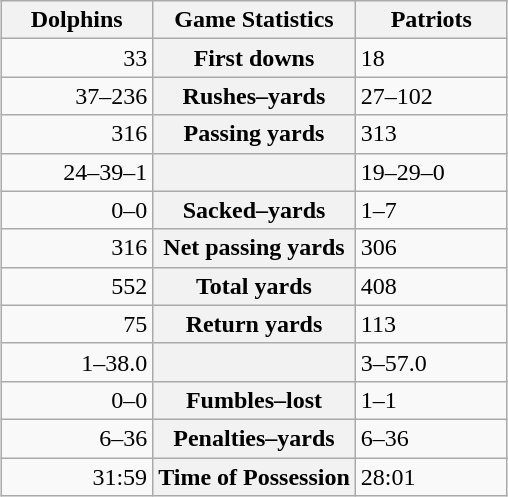<table class="wikitable" style="margin: 1em auto 1em auto">
<tr>
<th style="width:30%;">Dolphins</th>
<th style="width:40%;">Game Statistics</th>
<th style="width:30%;">Patriots</th>
</tr>
<tr>
<td style="text-align:right;">33</td>
<th>First downs</th>
<td>18</td>
</tr>
<tr>
<td style="text-align:right;">37–236</td>
<th>Rushes–yards</th>
<td>27–102</td>
</tr>
<tr>
<td style="text-align:right;">316</td>
<th>Passing yards</th>
<td>313</td>
</tr>
<tr>
<td style="text-align:right;">24–39–1</td>
<th></th>
<td>19–29–0</td>
</tr>
<tr>
<td style="text-align:right;">0–0</td>
<th>Sacked–yards</th>
<td>1–7</td>
</tr>
<tr>
<td style="text-align:right;">316</td>
<th>Net passing yards</th>
<td>306</td>
</tr>
<tr>
<td style="text-align:right;">552</td>
<th>Total yards</th>
<td>408</td>
</tr>
<tr>
<td style="text-align:right;">75</td>
<th>Return yards</th>
<td>113</td>
</tr>
<tr>
<td style="text-align:right;">1–38.0</td>
<th></th>
<td>3–57.0</td>
</tr>
<tr>
<td style="text-align:right;">0–0</td>
<th>Fumbles–lost</th>
<td>1–1</td>
</tr>
<tr>
<td style="text-align:right;">6–36</td>
<th>Penalties–yards</th>
<td>6–36</td>
</tr>
<tr>
<td style="text-align:right;">31:59</td>
<th>Time of Possession</th>
<td>28:01</td>
</tr>
</table>
